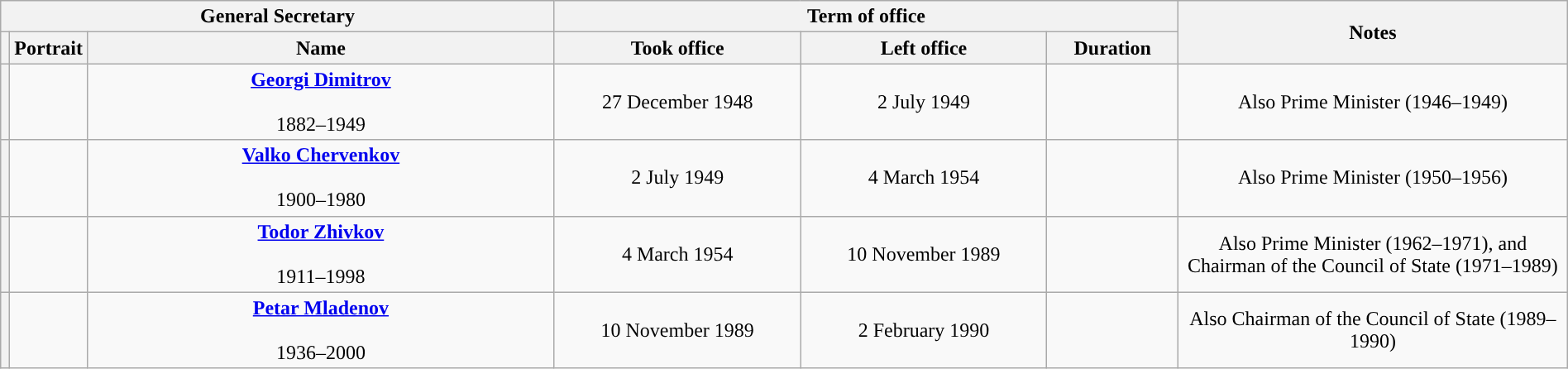<table class="wikitable" style="text-align:center; width:100%">
<tr>
<th width=35% colspan=3>General Secretary</th>
<th width=40% colspan=3>Term of office</th>
<th width=25% rowspan=2>Notes</th>
</tr>
<tr>
<th></th>
<th>Portrait</th>
<th width=30%>Name<br></th>
<th>Took office</th>
<th>Left office</th>
<th>Duration</th>
</tr>
<tr>
<th style="background:"></th>
<td></td>
<td><strong><a href='#'>Georgi Dimitrov</a></strong><br><br>1882–1949<br></td>
<td>27 December 1948</td>
<td>2 July 1949</td>
<td></td>
<td>Also Prime Minister (1946–1949)</td>
</tr>
<tr>
<th style="background:"></th>
<td></td>
<td><strong><a href='#'>Valko Chervenkov</a></strong><br><br>1900–1980<br></td>
<td>2 July 1949</td>
<td>4 March 1954</td>
<td></td>
<td>Also Prime Minister (1950–1956)</td>
</tr>
<tr>
<th style="background:"></th>
<td></td>
<td><strong><a href='#'>Todor Zhivkov</a></strong><br><br>1911–1998<br></td>
<td>4 March 1954</td>
<td>10 November 1989</td>
<td></td>
<td>Also Prime Minister (1962–1971), and Chairman of the Council of State (1971–1989)</td>
</tr>
<tr>
<th style="background:"></th>
<td></td>
<td><strong><a href='#'>Petar Mladenov</a></strong><br><br>1936–2000<br></td>
<td>10 November 1989</td>
<td>2 February 1990</td>
<td></td>
<td>Also Chairman of the Council of State (1989–1990)</td>
</tr>
</table>
